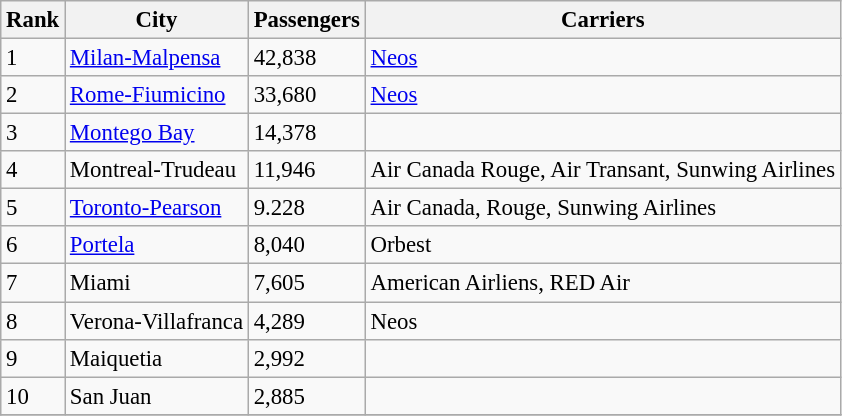<table class="wikitable sortable" style="font-size: 95%;">
<tr>
<th>Rank</th>
<th>City</th>
<th>Passengers</th>
<th>Carriers</th>
</tr>
<tr>
<td>1</td>
<td> <a href='#'>Milan-Malpensa</a></td>
<td>42,838</td>
<td><a href='#'>Neos</a></td>
</tr>
<tr>
<td>2</td>
<td> <a href='#'>Rome-Fiumicino</a></td>
<td>33,680</td>
<td><a href='#'>Neos</a></td>
</tr>
<tr>
<td>3</td>
<td><a href='#'>Montego Bay</a></td>
<td>14,378</td>
<td></td>
</tr>
<tr>
<td>4</td>
<td> Montreal-Trudeau</td>
<td>11,946</td>
<td>Air Canada Rouge, Air Transant, Sunwing Airlines</td>
</tr>
<tr>
<td>5</td>
<td> <a href='#'>Toronto-Pearson</a></td>
<td>9.228</td>
<td>Air Canada, Rouge, Sunwing Airlines</td>
</tr>
<tr>
<td>6</td>
<td><a href='#'>Portela</a></td>
<td>8,040</td>
<td>Orbest</td>
</tr>
<tr>
<td>7</td>
<td>Miami</td>
<td>7,605</td>
<td>American Airliens, RED Air</td>
</tr>
<tr>
<td>8</td>
<td>Verona-Villafranca</td>
<td>4,289</td>
<td>Neos</td>
</tr>
<tr>
<td>9</td>
<td>Maiquetia</td>
<td>2,992</td>
<td></td>
</tr>
<tr>
<td>10</td>
<td>San Juan</td>
<td>2,885</td>
<td></td>
</tr>
<tr>
</tr>
</table>
